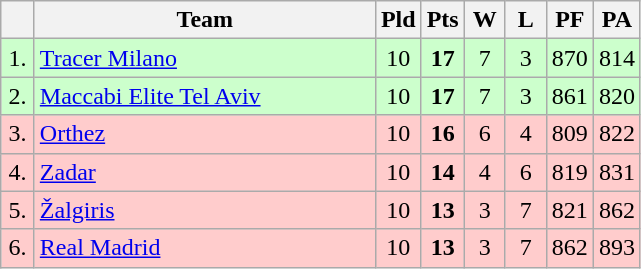<table class="wikitable" style="text-align:center">
<tr>
<th width=15></th>
<th width=220>Team</th>
<th width=20>Pld</th>
<th width=20>Pts</th>
<th width=20>W</th>
<th width=20>L</th>
<th width=20>PF</th>
<th width=20>PA</th>
</tr>
<tr style="background: #ccffcc;">
<td>1.</td>
<td align=left> <a href='#'>Tracer Milano</a></td>
<td>10</td>
<td><strong>17</strong></td>
<td>7</td>
<td>3</td>
<td>870</td>
<td>814</td>
</tr>
<tr style="background: #ccffcc;">
<td>2.</td>
<td align=left> <a href='#'>Maccabi Elite Tel Aviv</a></td>
<td>10</td>
<td><strong>17</strong></td>
<td>7</td>
<td>3</td>
<td>861</td>
<td>820</td>
</tr>
<tr style="background: #ffcccc;">
<td>3.</td>
<td align=left> <a href='#'>Orthez</a></td>
<td>10</td>
<td><strong>16</strong></td>
<td>6</td>
<td>4</td>
<td>809</td>
<td>822</td>
</tr>
<tr style="background: #ffcccc;">
<td>4.</td>
<td align=left> <a href='#'>Zadar</a></td>
<td>10</td>
<td><strong>14</strong></td>
<td>4</td>
<td>6</td>
<td>819</td>
<td>831</td>
</tr>
<tr style="background:#ffcccc;">
<td>5.</td>
<td align=left> <a href='#'>Žalgiris</a></td>
<td>10</td>
<td><strong>13</strong></td>
<td>3</td>
<td>7</td>
<td>821</td>
<td>862</td>
</tr>
<tr style="background:#ffcccc;">
<td>6.</td>
<td align=left> <a href='#'>Real Madrid</a></td>
<td>10</td>
<td><strong>13</strong></td>
<td>3</td>
<td>7</td>
<td>862</td>
<td>893</td>
</tr>
</table>
